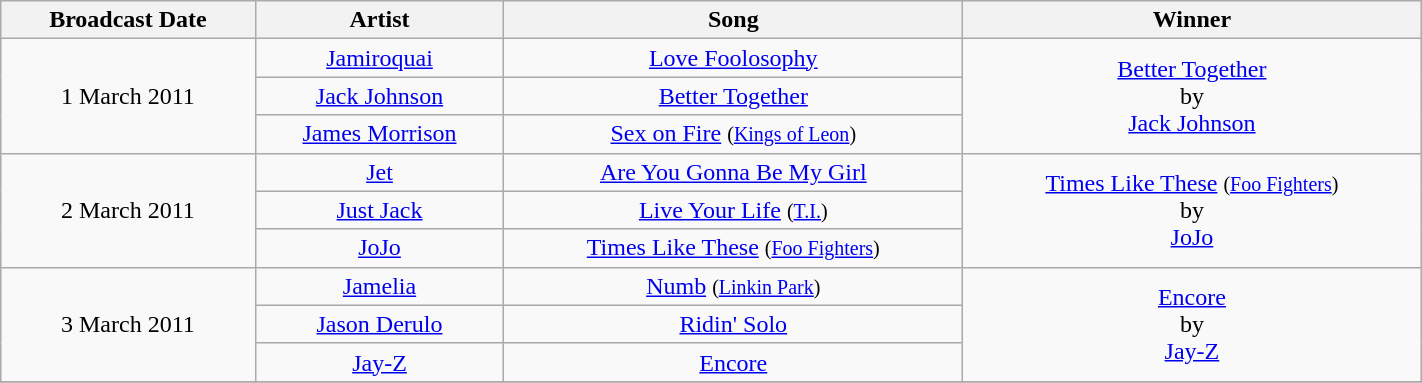<table class="wikitable" style="text-align:center" width=75%>
<tr>
<th>Broadcast Date</th>
<th>Artist</th>
<th>Song</th>
<th>Winner</th>
</tr>
<tr>
<td rowspan="3">1 March 2011</td>
<td><a href='#'>Jamiroquai</a></td>
<td><a href='#'>Love Foolosophy</a></td>
<td rowspan="3"><a href='#'>Better Together</a><br>by<br><a href='#'>Jack Johnson</a></td>
</tr>
<tr>
<td><a href='#'>Jack Johnson</a></td>
<td><a href='#'>Better Together</a></td>
</tr>
<tr>
<td><a href='#'>James Morrison</a></td>
<td><a href='#'>Sex on Fire</a> <small>(<a href='#'>Kings of Leon</a>)</small></td>
</tr>
<tr>
<td rowspan="3">2 March 2011</td>
<td><a href='#'>Jet</a></td>
<td><a href='#'>Are You Gonna Be My Girl</a></td>
<td rowspan="3"><a href='#'>Times Like These</a> <small>(<a href='#'>Foo Fighters</a>)</small><br>by<br><a href='#'>JoJo</a></td>
</tr>
<tr>
<td><a href='#'>Just Jack</a></td>
<td><a href='#'>Live Your Life</a> <small>(<a href='#'>T.I.</a>)</small></td>
</tr>
<tr>
<td><a href='#'>JoJo</a></td>
<td><a href='#'>Times Like These</a> <small>(<a href='#'>Foo Fighters</a>)</small></td>
</tr>
<tr>
<td rowspan="3">3 March 2011</td>
<td><a href='#'>Jamelia</a></td>
<td><a href='#'>Numb</a> <small>(<a href='#'>Linkin Park</a>)</small></td>
<td rowspan="3"><a href='#'>Encore</a><br>by<br><a href='#'>Jay-Z</a></td>
</tr>
<tr>
<td><a href='#'>Jason Derulo</a></td>
<td><a href='#'>Ridin' Solo</a></td>
</tr>
<tr>
<td><a href='#'>Jay-Z</a></td>
<td><a href='#'>Encore</a></td>
</tr>
<tr>
</tr>
</table>
